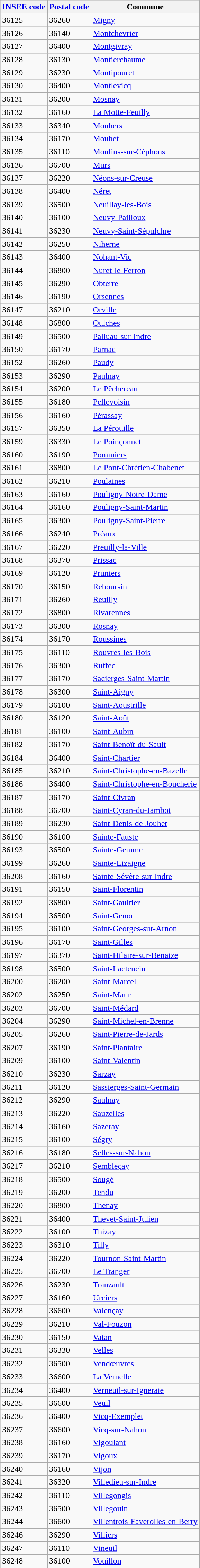<table class="wikitable sortable">
<tr>
<th><a href='#'>INSEE code</a></th>
<th><a href='#'>Postal code</a></th>
<th>Commune</th>
</tr>
<tr>
<td>36125</td>
<td>36260</td>
<td><a href='#'>Migny</a></td>
</tr>
<tr>
<td>36126</td>
<td>36140</td>
<td><a href='#'>Montchevrier</a></td>
</tr>
<tr>
<td>36127</td>
<td>36400</td>
<td><a href='#'>Montgivray</a></td>
</tr>
<tr>
<td>36128</td>
<td>36130</td>
<td><a href='#'>Montierchaume</a></td>
</tr>
<tr>
<td>36129</td>
<td>36230</td>
<td><a href='#'>Montipouret</a></td>
</tr>
<tr>
<td>36130</td>
<td>36400</td>
<td><a href='#'>Montlevicq</a></td>
</tr>
<tr>
<td>36131</td>
<td>36200</td>
<td><a href='#'>Mosnay</a></td>
</tr>
<tr>
<td>36132</td>
<td>36160</td>
<td><a href='#'>La Motte-Feuilly</a></td>
</tr>
<tr>
<td>36133</td>
<td>36340</td>
<td><a href='#'>Mouhers</a></td>
</tr>
<tr>
<td>36134</td>
<td>36170</td>
<td><a href='#'>Mouhet</a></td>
</tr>
<tr>
<td>36135</td>
<td>36110</td>
<td><a href='#'>Moulins-sur-Céphons</a></td>
</tr>
<tr>
<td>36136</td>
<td>36700</td>
<td><a href='#'>Murs</a></td>
</tr>
<tr>
<td>36137</td>
<td>36220</td>
<td><a href='#'>Néons-sur-Creuse</a></td>
</tr>
<tr>
<td>36138</td>
<td>36400</td>
<td><a href='#'>Néret</a></td>
</tr>
<tr>
<td>36139</td>
<td>36500</td>
<td><a href='#'>Neuillay-les-Bois</a></td>
</tr>
<tr>
<td>36140</td>
<td>36100</td>
<td><a href='#'>Neuvy-Pailloux</a></td>
</tr>
<tr>
<td>36141</td>
<td>36230</td>
<td><a href='#'>Neuvy-Saint-Sépulchre</a></td>
</tr>
<tr>
<td>36142</td>
<td>36250</td>
<td><a href='#'>Niherne</a></td>
</tr>
<tr>
<td>36143</td>
<td>36400</td>
<td><a href='#'>Nohant-Vic</a></td>
</tr>
<tr>
<td>36144</td>
<td>36800</td>
<td><a href='#'>Nuret-le-Ferron</a></td>
</tr>
<tr>
<td>36145</td>
<td>36290</td>
<td><a href='#'>Obterre</a></td>
</tr>
<tr>
<td>36146</td>
<td>36190</td>
<td><a href='#'>Orsennes</a></td>
</tr>
<tr>
<td>36147</td>
<td>36210</td>
<td><a href='#'>Orville</a></td>
</tr>
<tr>
<td>36148</td>
<td>36800</td>
<td><a href='#'>Oulches</a></td>
</tr>
<tr>
<td>36149</td>
<td>36500</td>
<td><a href='#'>Palluau-sur-Indre</a></td>
</tr>
<tr>
<td>36150</td>
<td>36170</td>
<td><a href='#'>Parnac</a></td>
</tr>
<tr>
<td>36152</td>
<td>36260</td>
<td><a href='#'>Paudy</a></td>
</tr>
<tr>
<td>36153</td>
<td>36290</td>
<td><a href='#'>Paulnay</a></td>
</tr>
<tr>
<td>36154</td>
<td>36200</td>
<td><a href='#'>Le Pêchereau</a></td>
</tr>
<tr>
<td>36155</td>
<td>36180</td>
<td><a href='#'>Pellevoisin</a></td>
</tr>
<tr>
<td>36156</td>
<td>36160</td>
<td><a href='#'>Pérassay</a></td>
</tr>
<tr>
<td>36157</td>
<td>36350</td>
<td><a href='#'>La Pérouille</a></td>
</tr>
<tr>
<td>36159</td>
<td>36330</td>
<td><a href='#'>Le Poinçonnet</a></td>
</tr>
<tr>
<td>36160</td>
<td>36190</td>
<td><a href='#'>Pommiers</a></td>
</tr>
<tr>
<td>36161</td>
<td>36800</td>
<td><a href='#'>Le Pont-Chrétien-Chabenet</a></td>
</tr>
<tr>
<td>36162</td>
<td>36210</td>
<td><a href='#'>Poulaines</a></td>
</tr>
<tr>
<td>36163</td>
<td>36160</td>
<td><a href='#'>Pouligny-Notre-Dame</a></td>
</tr>
<tr>
<td>36164</td>
<td>36160</td>
<td><a href='#'>Pouligny-Saint-Martin</a></td>
</tr>
<tr>
<td>36165</td>
<td>36300</td>
<td><a href='#'>Pouligny-Saint-Pierre</a></td>
</tr>
<tr>
<td>36166</td>
<td>36240</td>
<td><a href='#'>Préaux</a></td>
</tr>
<tr>
<td>36167</td>
<td>36220</td>
<td><a href='#'>Preuilly-la-Ville</a></td>
</tr>
<tr>
<td>36168</td>
<td>36370</td>
<td><a href='#'>Prissac</a></td>
</tr>
<tr>
<td>36169</td>
<td>36120</td>
<td><a href='#'>Pruniers</a></td>
</tr>
<tr>
<td>36170</td>
<td>36150</td>
<td><a href='#'>Reboursin</a></td>
</tr>
<tr>
<td>36171</td>
<td>36260</td>
<td><a href='#'>Reuilly</a></td>
</tr>
<tr>
<td>36172</td>
<td>36800</td>
<td><a href='#'>Rivarennes</a></td>
</tr>
<tr>
<td>36173</td>
<td>36300</td>
<td><a href='#'>Rosnay</a></td>
</tr>
<tr>
<td>36174</td>
<td>36170</td>
<td><a href='#'>Roussines</a></td>
</tr>
<tr>
<td>36175</td>
<td>36110</td>
<td><a href='#'>Rouvres-les-Bois</a></td>
</tr>
<tr>
<td>36176</td>
<td>36300</td>
<td><a href='#'>Ruffec</a></td>
</tr>
<tr>
<td>36177</td>
<td>36170</td>
<td><a href='#'>Sacierges-Saint-Martin</a></td>
</tr>
<tr>
<td>36178</td>
<td>36300</td>
<td><a href='#'>Saint-Aigny</a></td>
</tr>
<tr>
<td>36179</td>
<td>36100</td>
<td><a href='#'>Saint-Aoustrille</a></td>
</tr>
<tr>
<td>36180</td>
<td>36120</td>
<td><a href='#'>Saint-Août</a></td>
</tr>
<tr>
<td>36181</td>
<td>36100</td>
<td><a href='#'>Saint-Aubin</a></td>
</tr>
<tr>
<td>36182</td>
<td>36170</td>
<td><a href='#'>Saint-Benoît-du-Sault</a></td>
</tr>
<tr>
<td>36184</td>
<td>36400</td>
<td><a href='#'>Saint-Chartier</a></td>
</tr>
<tr>
<td>36185</td>
<td>36210</td>
<td><a href='#'>Saint-Christophe-en-Bazelle</a></td>
</tr>
<tr>
<td>36186</td>
<td>36400</td>
<td><a href='#'>Saint-Christophe-en-Boucherie</a></td>
</tr>
<tr>
<td>36187</td>
<td>36170</td>
<td><a href='#'>Saint-Civran</a></td>
</tr>
<tr>
<td>36188</td>
<td>36700</td>
<td><a href='#'>Saint-Cyran-du-Jambot</a></td>
</tr>
<tr>
<td>36189</td>
<td>36230</td>
<td><a href='#'>Saint-Denis-de-Jouhet</a></td>
</tr>
<tr>
<td>36190</td>
<td>36100</td>
<td><a href='#'>Sainte-Fauste</a></td>
</tr>
<tr>
<td>36193</td>
<td>36500</td>
<td><a href='#'>Sainte-Gemme</a></td>
</tr>
<tr>
<td>36199</td>
<td>36260</td>
<td><a href='#'>Sainte-Lizaigne</a></td>
</tr>
<tr>
<td>36208</td>
<td>36160</td>
<td><a href='#'>Sainte-Sévère-sur-Indre</a></td>
</tr>
<tr>
<td>36191</td>
<td>36150</td>
<td><a href='#'>Saint-Florentin</a></td>
</tr>
<tr>
<td>36192</td>
<td>36800</td>
<td><a href='#'>Saint-Gaultier</a></td>
</tr>
<tr>
<td>36194</td>
<td>36500</td>
<td><a href='#'>Saint-Genou</a></td>
</tr>
<tr>
<td>36195</td>
<td>36100</td>
<td><a href='#'>Saint-Georges-sur-Arnon</a></td>
</tr>
<tr>
<td>36196</td>
<td>36170</td>
<td><a href='#'>Saint-Gilles</a></td>
</tr>
<tr>
<td>36197</td>
<td>36370</td>
<td><a href='#'>Saint-Hilaire-sur-Benaize</a></td>
</tr>
<tr>
<td>36198</td>
<td>36500</td>
<td><a href='#'>Saint-Lactencin</a></td>
</tr>
<tr>
<td>36200</td>
<td>36200</td>
<td><a href='#'>Saint-Marcel</a></td>
</tr>
<tr>
<td>36202</td>
<td>36250</td>
<td><a href='#'>Saint-Maur</a></td>
</tr>
<tr>
<td>36203</td>
<td>36700</td>
<td><a href='#'>Saint-Médard</a></td>
</tr>
<tr>
<td>36204</td>
<td>36290</td>
<td><a href='#'>Saint-Michel-en-Brenne</a></td>
</tr>
<tr>
<td>36205</td>
<td>36260</td>
<td><a href='#'>Saint-Pierre-de-Jards</a></td>
</tr>
<tr>
<td>36207</td>
<td>36190</td>
<td><a href='#'>Saint-Plantaire</a></td>
</tr>
<tr>
<td>36209</td>
<td>36100</td>
<td><a href='#'>Saint-Valentin</a></td>
</tr>
<tr>
<td>36210</td>
<td>36230</td>
<td><a href='#'>Sarzay</a></td>
</tr>
<tr>
<td>36211</td>
<td>36120</td>
<td><a href='#'>Sassierges-Saint-Germain</a></td>
</tr>
<tr>
<td>36212</td>
<td>36290</td>
<td><a href='#'>Saulnay</a></td>
</tr>
<tr>
<td>36213</td>
<td>36220</td>
<td><a href='#'>Sauzelles</a></td>
</tr>
<tr>
<td>36214</td>
<td>36160</td>
<td><a href='#'>Sazeray</a></td>
</tr>
<tr>
<td>36215</td>
<td>36100</td>
<td><a href='#'>Ségry</a></td>
</tr>
<tr>
<td>36216</td>
<td>36180</td>
<td><a href='#'>Selles-sur-Nahon</a></td>
</tr>
<tr>
<td>36217</td>
<td>36210</td>
<td><a href='#'>Sembleçay</a></td>
</tr>
<tr>
<td>36218</td>
<td>36500</td>
<td><a href='#'>Sougé</a></td>
</tr>
<tr>
<td>36219</td>
<td>36200</td>
<td><a href='#'>Tendu</a></td>
</tr>
<tr>
<td>36220</td>
<td>36800</td>
<td><a href='#'>Thenay</a></td>
</tr>
<tr>
<td>36221</td>
<td>36400</td>
<td><a href='#'>Thevet-Saint-Julien</a></td>
</tr>
<tr>
<td>36222</td>
<td>36100</td>
<td><a href='#'>Thizay</a></td>
</tr>
<tr>
<td>36223</td>
<td>36310</td>
<td><a href='#'>Tilly</a></td>
</tr>
<tr>
<td>36224</td>
<td>36220</td>
<td><a href='#'>Tournon-Saint-Martin</a></td>
</tr>
<tr>
<td>36225</td>
<td>36700</td>
<td><a href='#'>Le Tranger</a></td>
</tr>
<tr>
<td>36226</td>
<td>36230</td>
<td><a href='#'>Tranzault</a></td>
</tr>
<tr>
<td>36227</td>
<td>36160</td>
<td><a href='#'>Urciers</a></td>
</tr>
<tr>
<td>36228</td>
<td>36600</td>
<td><a href='#'>Valençay</a></td>
</tr>
<tr>
<td>36229</td>
<td>36210</td>
<td><a href='#'>Val-Fouzon</a></td>
</tr>
<tr>
<td>36230</td>
<td>36150</td>
<td><a href='#'>Vatan</a></td>
</tr>
<tr>
<td>36231</td>
<td>36330</td>
<td><a href='#'>Velles</a></td>
</tr>
<tr>
<td>36232</td>
<td>36500</td>
<td><a href='#'>Vendœuvres</a></td>
</tr>
<tr>
<td>36233</td>
<td>36600</td>
<td><a href='#'>La Vernelle</a></td>
</tr>
<tr>
<td>36234</td>
<td>36400</td>
<td><a href='#'>Verneuil-sur-Igneraie</a></td>
</tr>
<tr>
<td>36235</td>
<td>36600</td>
<td><a href='#'>Veuil</a></td>
</tr>
<tr>
<td>36236</td>
<td>36400</td>
<td><a href='#'>Vicq-Exemplet</a></td>
</tr>
<tr>
<td>36237</td>
<td>36600</td>
<td><a href='#'>Vicq-sur-Nahon</a></td>
</tr>
<tr>
<td>36238</td>
<td>36160</td>
<td><a href='#'>Vigoulant</a></td>
</tr>
<tr>
<td>36239</td>
<td>36170</td>
<td><a href='#'>Vigoux</a></td>
</tr>
<tr>
<td>36240</td>
<td>36160</td>
<td><a href='#'>Vijon</a></td>
</tr>
<tr>
<td>36241</td>
<td>36320</td>
<td><a href='#'>Villedieu-sur-Indre</a></td>
</tr>
<tr>
<td>36242</td>
<td>36110</td>
<td><a href='#'>Villegongis</a></td>
</tr>
<tr>
<td>36243</td>
<td>36500</td>
<td><a href='#'>Villegouin</a></td>
</tr>
<tr>
<td>36244</td>
<td>36600</td>
<td><a href='#'>Villentrois-Faverolles-en-Berry</a></td>
</tr>
<tr>
<td>36246</td>
<td>36290</td>
<td><a href='#'>Villiers</a></td>
</tr>
<tr>
<td>36247</td>
<td>36110</td>
<td><a href='#'>Vineuil</a></td>
</tr>
<tr>
<td>36248</td>
<td>36100</td>
<td><a href='#'>Vouillon</a></td>
</tr>
</table>
